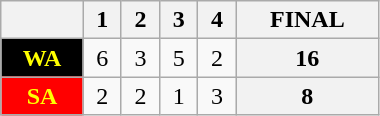<table class=wikitable style="width:20%;15%;15%;15%;15%;20%">
<tr>
<th></th>
<th>1</th>
<th>2</th>
<th>3</th>
<th>4</th>
<th>FINAL</th>
</tr>
<tr>
<th style="background:black; color:yellow">WA</th>
<td align=center>6</td>
<td align=center>3</td>
<td align=center>5</td>
<td align=center>2</td>
<th>16</th>
</tr>
<tr>
<th style="background:red; color:yellow">SA</th>
<td align=center>2</td>
<td align=center>2</td>
<td align=center>1</td>
<td align=center>3</td>
<th>8</th>
</tr>
</table>
